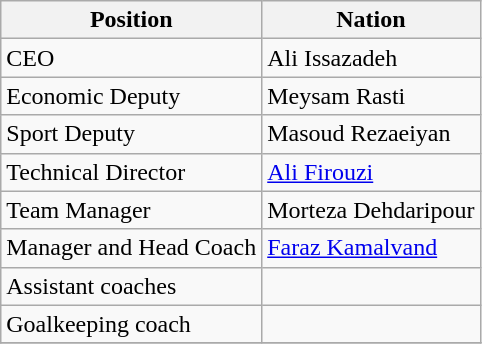<table class="wikitable">
<tr>
<th>Position</th>
<th>Nation</th>
</tr>
<tr>
<td>CEO</td>
<td> Ali Issazadeh</td>
</tr>
<tr>
<td>Economic Deputy</td>
<td> Meysam Rasti</td>
</tr>
<tr>
<td>Sport Deputy</td>
<td> Masoud Rezaeiyan</td>
</tr>
<tr>
<td>Technical Director</td>
<td> <a href='#'>Ali Firouzi</a></td>
</tr>
<tr>
<td>Team Manager</td>
<td> Morteza Dehdaripour</td>
</tr>
<tr>
<td>Manager and Head Coach</td>
<td> <a href='#'>Faraz Kamalvand</a></td>
</tr>
<tr>
<td>Assistant coaches</td>
<td></td>
</tr>
<tr>
<td>Goalkeeping coach</td>
<td></td>
</tr>
<tr>
</tr>
</table>
